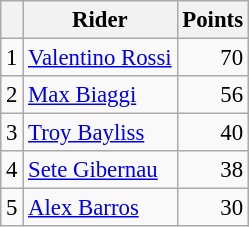<table class="wikitable" style="font-size: 95%;">
<tr>
<th></th>
<th>Rider</th>
<th>Points</th>
</tr>
<tr>
<td align=center>1</td>
<td> <a href='#'>Valentino Rossi</a></td>
<td align=right>70</td>
</tr>
<tr>
<td align=center>2</td>
<td> <a href='#'>Max Biaggi</a></td>
<td align=right>56</td>
</tr>
<tr>
<td align=center>3</td>
<td> <a href='#'>Troy Bayliss</a></td>
<td align=right>40</td>
</tr>
<tr>
<td align=center>4</td>
<td> <a href='#'>Sete Gibernau</a></td>
<td align=right>38</td>
</tr>
<tr>
<td align=center>5</td>
<td> <a href='#'>Alex Barros</a></td>
<td align=right>30</td>
</tr>
</table>
